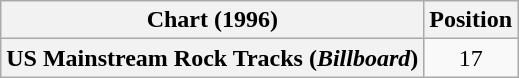<table class="wikitable plainrowheaders" style="text-align:center">
<tr>
<th>Chart (1996)</th>
<th>Position</th>
</tr>
<tr>
<th scope="row">US Mainstream Rock Tracks (<em>Billboard</em>)</th>
<td>17</td>
</tr>
</table>
